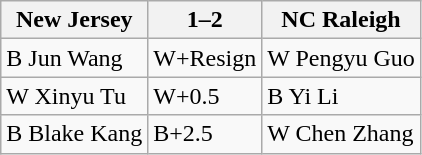<table class="wikitable">
<tr>
<th>New Jersey</th>
<th>1–2</th>
<th>NC Raleigh</th>
</tr>
<tr>
<td>B Jun Wang</td>
<td>W+Resign</td>
<td>W Pengyu Guo</td>
</tr>
<tr>
<td>W Xinyu Tu</td>
<td>W+0.5</td>
<td>B Yi Li</td>
</tr>
<tr>
<td>B Blake Kang</td>
<td>B+2.5</td>
<td>W Chen Zhang</td>
</tr>
</table>
